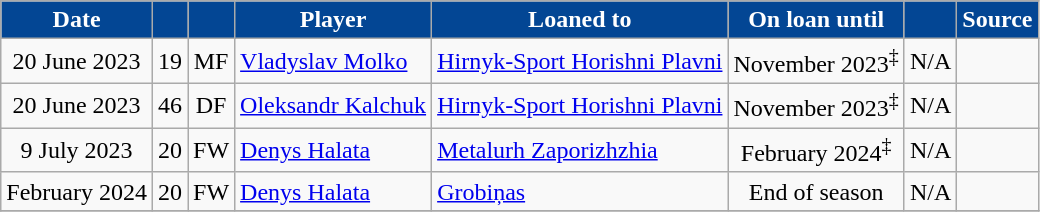<table class="wikitable plainrowheaders sortable" sortable" style="text-align:center">
<tr>
<th scope="col" style="background-color:#034694;color:#FFFFFF">Date</th>
<th scope="col" style="background-color:#034694;color:#FFFFFF"></th>
<th scope="col" style="background-color:#034694;color:#FFFFFF"></th>
<th scope="col" style="background-color:#034694;color:#FFFFFF">Player</th>
<th scope="col" style="background-color:#034694;color:#FFFFFF">Loaned to</th>
<th scope="col" style="background-color:#034694;color:#FFFFFF">On loan until</th>
<th scope="col" style="background-color:#034694;color:#FFFFFF" data-sort-type="currency"></th>
<th scope="col" class="unsortable" style="background-color:#034694;color:#FFFFFF">Source</th>
</tr>
<tr>
<td>20 June 2023</td>
<td>19</td>
<td>MF</td>
<td align=left> <a href='#'>Vladyslav Molko</a></td>
<td align=left> <a href='#'>Hirnyk-Sport Horishni Plavni</a></td>
<td>November 2023<sup>‡</sup></td>
<td>N/A</td>
<td></td>
</tr>
<tr>
<td>20 June 2023</td>
<td>46</td>
<td>DF</td>
<td align=left> <a href='#'>Oleksandr Kalchuk</a></td>
<td align=left> <a href='#'>Hirnyk-Sport Horishni Plavni</a></td>
<td>November 2023<sup>‡</sup></td>
<td>N/A</td>
<td></td>
</tr>
<tr>
<td>9 July 2023</td>
<td>20</td>
<td>FW</td>
<td align=left> <a href='#'>Denys Halata</a></td>
<td align=left> <a href='#'>Metalurh Zaporizhzhia</a></td>
<td>February 2024<sup>‡</sup></td>
<td>N/A</td>
<td></td>
</tr>
<tr>
<td>February 2024</td>
<td>20</td>
<td>FW</td>
<td align=left> <a href='#'>Denys Halata</a></td>
<td align=left> <a href='#'>Grobiņas</a></td>
<td>End of season</td>
<td>N/A</td>
<td></td>
</tr>
<tr>
</tr>
</table>
